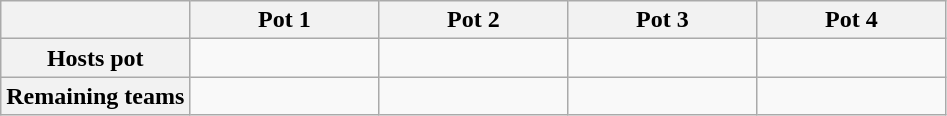<table class="wikitable">
<tr>
<th width="20%"></th>
<th width="20%">Pot 1</th>
<th width="20%">Pot 2</th>
<th width="20%">Pot 3</th>
<th width="20%">Pot 4</th>
</tr>
<tr>
<th>Hosts pot</th>
<td></td>
<td></td>
<td></td>
<td></td>
</tr>
<tr>
<th>Remaining teams</th>
<td></td>
<td></td>
<td></td>
<td></td>
</tr>
</table>
